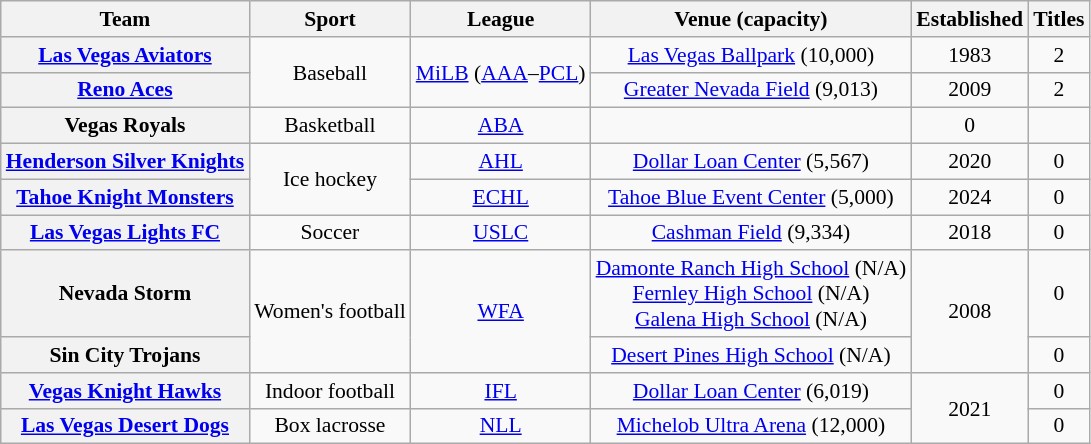<table class="wikitable" style="font-size: 90%;" |>
<tr style="text-align:center;">
<th>Team</th>
<th>Sport</th>
<th>League</th>
<th>Venue (capacity)</th>
<th>Established</th>
<th>Titles</th>
</tr>
<tr style="text-align:center;">
<th><a href='#'>Las Vegas Aviators</a></th>
<td rowspan="2">Baseball</td>
<td rowspan="2"><a href='#'>MiLB</a> (<a href='#'>AAA</a>–<a href='#'>PCL</a>)</td>
<td><a href='#'>Las Vegas Ballpark</a> (10,000)</td>
<td style="text-align:center;">1983</td>
<td style="text-align:center;">2</td>
</tr>
<tr style="text-align:center;">
<th><a href='#'>Reno Aces</a></th>
<td><a href='#'>Greater Nevada Field</a> (9,013)</td>
<td style="text-align:center;">2009</td>
<td style="text-align:center;">2</td>
</tr>
<tr style="text-align:center;">
<th>Vegas Royals</th>
<td>Basketball</td>
<td><a href='#'>ABA</a></td>
<td></td>
<td style="text-align:center;">0</td>
</tr>
<tr style="text-align:center;">
<th><a href='#'>Henderson Silver Knights</a></th>
<td rowspan="2">Ice hockey</td>
<td><a href='#'>AHL</a></td>
<td><a href='#'>Dollar Loan Center</a> (5,567)</td>
<td style="text-align:center;">2020</td>
<td style="text-align:center;">0</td>
</tr>
<tr style="text-align:center;">
<th><a href='#'>Tahoe Knight Monsters</a></th>
<td><a href='#'>ECHL</a></td>
<td><a href='#'>Tahoe Blue Event Center</a> (5,000)</td>
<td style="text-align:center;">2024</td>
<td style="text-align:center;">0</td>
</tr>
<tr style="text-align:center;">
<th><a href='#'>Las Vegas Lights FC</a></th>
<td rowspan="1">Soccer</td>
<td rowspan="1"><a href='#'>USLC</a></td>
<td><a href='#'>Cashman Field</a> (9,334)</td>
<td style="text-align:center;">2018</td>
<td style="text-align:center;">0</td>
</tr>
<tr style="text-align:center;">
<th>Nevada Storm</th>
<td rowspan="2">Women's football</td>
<td rowspan="2"><a href='#'>WFA</a></td>
<td><a href='#'>Damonte Ranch High School</a> (N/A)<br><a href='#'>Fernley High School</a> (N/A)<br><a href='#'>Galena High School</a> (N/A)</td>
<td rowspan="2" style="text-align:center;">2008</td>
<td style="text-align:center;">0</td>
</tr>
<tr style="text-align:center;">
<th>Sin City Trojans</th>
<td><a href='#'>Desert Pines High School</a> (N/A)</td>
<td style="text-align:center;">0</td>
</tr>
<tr style="text-align:center;">
<th><a href='#'>Vegas Knight Hawks</a></th>
<td>Indoor football</td>
<td><a href='#'>IFL</a></td>
<td><a href='#'>Dollar Loan Center</a> (6,019)</td>
<td style="text-align:center;" rowspan=2>2021</td>
<td style="text-align:center;">0</td>
</tr>
<tr style="text-align:center;">
<th><a href='#'>Las Vegas Desert Dogs</a></th>
<td>Box lacrosse</td>
<td><a href='#'>NLL</a></td>
<td><a href='#'>Michelob Ultra Arena</a> (12,000)</td>
<td style="text-align:center;">0</td>
</tr>
</table>
